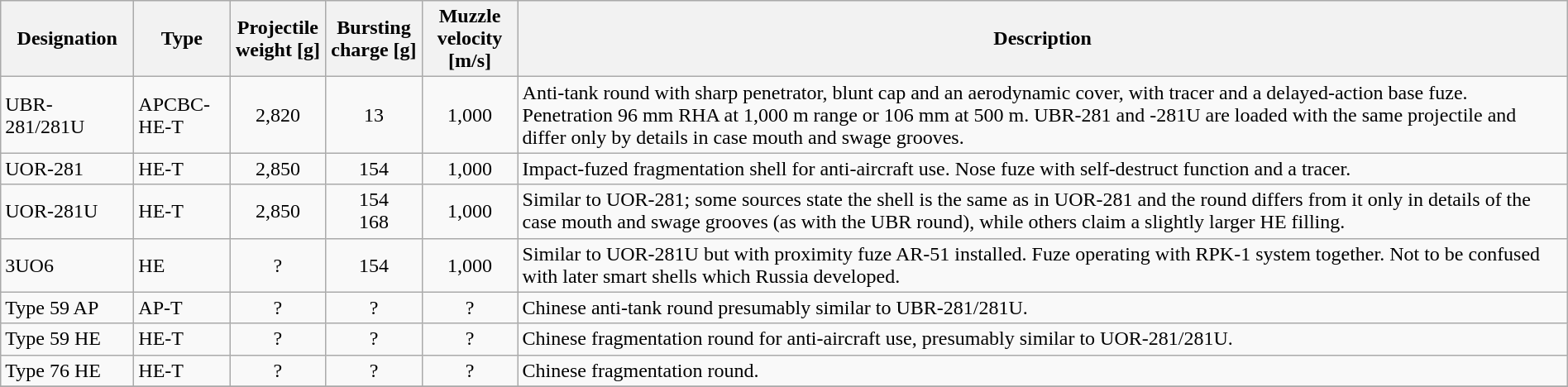<table width="100%" class="wikitable">
<tr ---->
<th width="100"><span>Designation</span></th>
<th width="70"><span>Type</span></th>
<th width="70"><span>Projectile weight [g]</span></th>
<th width="70"><span>Bursting charge [g]</span></th>
<th width="70"><span>Muzzle velocity [m/s]</span></th>
<th><span>Description</span></th>
</tr>
<tr ---->
<td>UBR-281/281U</td>
<td>APCBC-HE-T</td>
<td align="center">2,820</td>
<td align="center">13</td>
<td align="center">1,000</td>
<td>Anti-tank round with sharp penetrator, blunt cap and an aerodynamic cover, with tracer and a delayed-action base fuze. Penetration 96 mm RHA at 1,000 m range or 106 mm at 500 m. UBR-281 and -281U are loaded with the same projectile and differ only by details in case mouth and swage grooves.</td>
</tr>
<tr ---->
<td>UOR-281</td>
<td>HE-T</td>
<td align="center">2,850</td>
<td align="center">154</td>
<td align="center">1,000</td>
<td>Impact-fuzed fragmentation shell for anti-aircraft use. Nose fuze with self-destruct function and a tracer.</td>
</tr>
<tr ---->
<td>UOR-281U</td>
<td>HE-T</td>
<td align="center">2,850</td>
<td align="center">154<br>168</td>
<td align="center">1,000</td>
<td>Similar to UOR-281; some sources state the shell is the same as in UOR-281 and the round differs from it only in details of the case mouth and swage grooves (as with the UBR round), while others claim a slightly larger HE filling.</td>
</tr>
<tr ---->
<td>3UO6</td>
<td>HE</td>
<td align="center">?</td>
<td align="center">154</td>
<td align="center">1,000</td>
<td>Similar to UOR-281U but with proximity fuze AR-51 installed. Fuze operating with RPK-1 system together. Not to be confused with later smart shells which Russia developed.</td>
</tr>
<tr ---->
<td>Type 59 AP</td>
<td>AP-T</td>
<td align="center">?</td>
<td align="center">?</td>
<td align="center">?</td>
<td>Chinese anti-tank round presumably similar to UBR-281/281U.</td>
</tr>
<tr ---->
<td>Type 59 HE</td>
<td>HE-T</td>
<td align="center">?</td>
<td align="center">?</td>
<td align="center">?</td>
<td>Chinese fragmentation round for anti-aircraft use, presumably similar to UOR-281/281U.</td>
</tr>
<tr ---->
<td>Type 76 HE</td>
<td>HE-T</td>
<td align="center">?</td>
<td align="center">?</td>
<td align="center">?</td>
<td>Chinese fragmentation round.</td>
</tr>
<tr ---->
</tr>
</table>
